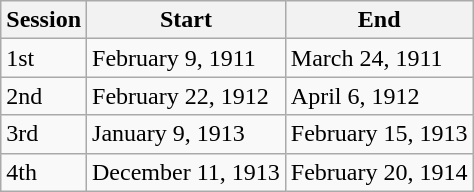<table class="wikitable">
<tr>
<th>Session</th>
<th>Start</th>
<th>End</th>
</tr>
<tr>
<td>1st</td>
<td>February 9, 1911</td>
<td>March 24, 1911</td>
</tr>
<tr>
<td>2nd</td>
<td>February 22, 1912</td>
<td>April 6, 1912</td>
</tr>
<tr>
<td>3rd</td>
<td>January 9, 1913</td>
<td>February 15, 1913</td>
</tr>
<tr>
<td>4th</td>
<td>December 11, 1913</td>
<td>February 20, 1914</td>
</tr>
</table>
